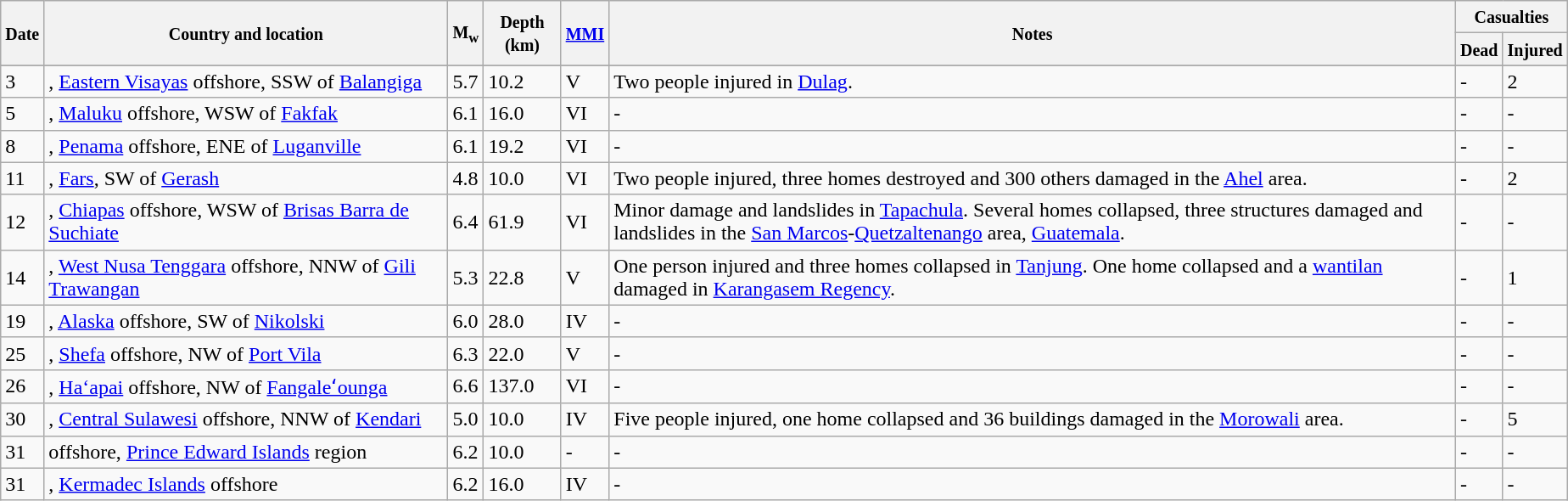<table class="wikitable sortable" style="border:1px black; margin-left:1em;">
<tr>
<th rowspan="2"><small>Date</small></th>
<th rowspan="2" style="width: 310px"><small>Country and location</small></th>
<th rowspan="2"><small>M<sub>w</sub></small></th>
<th rowspan="2"><small>Depth (km)</small></th>
<th rowspan="2"><small><a href='#'>MMI</a></small></th>
<th rowspan="2" class="unsortable"><small>Notes</small></th>
<th colspan="2"><small>Casualties</small></th>
</tr>
<tr>
<th><small>Dead</small></th>
<th><small>Injured</small></th>
</tr>
<tr>
</tr>
<tr>
<td>3</td>
<td>, <a href='#'>Eastern Visayas</a> offshore,  SSW of <a href='#'>Balangiga</a></td>
<td>5.7</td>
<td>10.2</td>
<td>V</td>
<td>Two people injured in <a href='#'>Dulag</a>.</td>
<td>-</td>
<td>2</td>
</tr>
<tr>
<td>5</td>
<td>, <a href='#'>Maluku</a> offshore,  WSW of <a href='#'>Fakfak</a></td>
<td>6.1</td>
<td>16.0</td>
<td>VI</td>
<td>-</td>
<td>-</td>
<td>-</td>
</tr>
<tr>
<td>8</td>
<td>, <a href='#'>Penama</a> offshore,  ENE of <a href='#'>Luganville</a></td>
<td>6.1</td>
<td>19.2</td>
<td>VI</td>
<td>-</td>
<td>-</td>
<td>-</td>
</tr>
<tr>
<td>11</td>
<td>, <a href='#'>Fars</a>,  SW of <a href='#'>Gerash</a></td>
<td>4.8</td>
<td>10.0</td>
<td>VI</td>
<td>Two people injured, three homes destroyed and 300 others damaged in the <a href='#'>Ahel</a> area.</td>
<td>-</td>
<td>2</td>
</tr>
<tr>
<td>12</td>
<td>, <a href='#'>Chiapas</a> offshore,  WSW of <a href='#'>Brisas Barra de Suchiate</a></td>
<td>6.4</td>
<td>61.9</td>
<td>VI</td>
<td>Minor damage and landslides in <a href='#'>Tapachula</a>. Several homes collapsed, three structures damaged and landslides in the <a href='#'>San Marcos</a>-<a href='#'>Quetzaltenango</a> area, <a href='#'>Guatemala</a>.</td>
<td>-</td>
<td>-</td>
</tr>
<tr>
<td>14</td>
<td>, <a href='#'>West Nusa Tenggara</a> offshore,  NNW of <a href='#'>Gili Trawangan</a></td>
<td>5.3</td>
<td>22.8</td>
<td>V</td>
<td>One person injured and three homes collapsed in <a href='#'>Tanjung</a>. One home collapsed and a <a href='#'>wantilan</a> damaged in <a href='#'>Karangasem Regency</a>.</td>
<td>-</td>
<td>1</td>
</tr>
<tr>
<td>19</td>
<td>, <a href='#'>Alaska</a> offshore,  SW of <a href='#'>Nikolski</a></td>
<td>6.0</td>
<td>28.0</td>
<td>IV</td>
<td>-</td>
<td>-</td>
<td>-</td>
</tr>
<tr>
<td>25</td>
<td>, <a href='#'>Shefa</a> offshore,  NW of <a href='#'>Port Vila</a></td>
<td>6.3</td>
<td>22.0</td>
<td>V</td>
<td>-</td>
<td>-</td>
<td>-</td>
</tr>
<tr>
<td>26</td>
<td>, <a href='#'>Ha‘apai</a> offshore,  NW of <a href='#'>Fangaleʻounga</a></td>
<td>6.6</td>
<td>137.0</td>
<td>VI</td>
<td>-</td>
<td>-</td>
<td>-</td>
</tr>
<tr>
<td>30</td>
<td>, <a href='#'>Central Sulawesi</a> offshore,  NNW of <a href='#'>Kendari</a></td>
<td>5.0</td>
<td>10.0</td>
<td>IV</td>
<td>Five people injured, one home collapsed and 36 buildings damaged in the <a href='#'>Morowali</a> area.</td>
<td>-</td>
<td>5</td>
</tr>
<tr>
<td>31</td>
<td> offshore, <a href='#'>Prince Edward Islands</a> region</td>
<td>6.2</td>
<td>10.0</td>
<td>-</td>
<td>-</td>
<td>-</td>
<td>-</td>
</tr>
<tr>
<td>31</td>
<td>, <a href='#'>Kermadec Islands</a> offshore</td>
<td>6.2</td>
<td>16.0</td>
<td>IV</td>
<td>-</td>
<td>-</td>
<td>-</td>
</tr>
<tr>
</tr>
</table>
